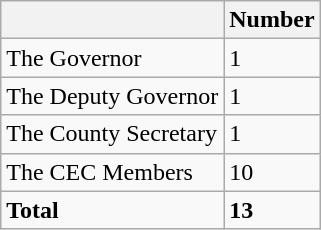<table class="wikitable">
<tr>
<th></th>
<th>Number</th>
</tr>
<tr>
<td>The Governor</td>
<td>1</td>
</tr>
<tr>
<td>The Deputy Governor</td>
<td>1</td>
</tr>
<tr>
<td>The County Secretary</td>
<td>1</td>
</tr>
<tr>
<td>The CEC Members</td>
<td>10</td>
</tr>
<tr>
<td><strong>Total</strong></td>
<td><strong>13</strong></td>
</tr>
</table>
